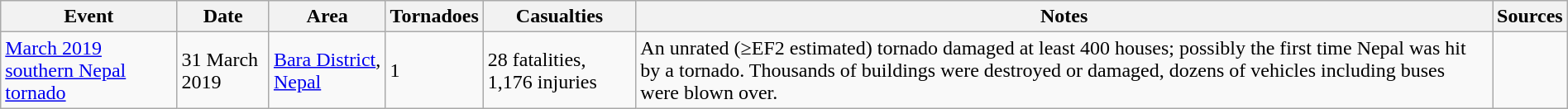<table class="wikitable collapsible sortable" style="width:100%;">
<tr>
<th scope="col" class="unsortable">Event</th>
<th>Date</th>
<th>Area</th>
<th>Tornadoes</th>
<th>Casualties</th>
<th scope="col" class="unsortable">Notes</th>
<th scope="col" class="unsortable">Sources</th>
</tr>
<tr>
<td><a href='#'>March 2019 southern Nepal tornado</a></td>
<td>31 March 2019</td>
<td><a href='#'>Bara District</a>, <a href='#'>Nepal</a></td>
<td>1</td>
<td>28 fatalities, 1,176 injuries</td>
<td>An unrated (≥EF2 estimated) tornado damaged at least 400 houses; possibly the first time Nepal was hit by a tornado. Thousands of buildings were destroyed or damaged, dozens of vehicles including buses were blown over.</td>
<td></td>
</tr>
</table>
